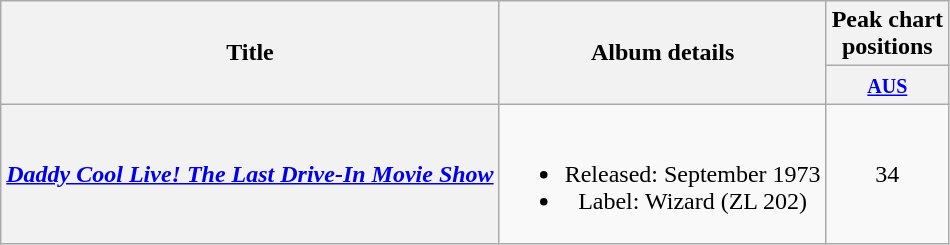<table class="wikitable plainrowheaders" style="text-align:center;" border="1">
<tr>
<th scope="col" rowspan="2">Title</th>
<th scope="col" rowspan="2">Album details</th>
<th scope="col" colspan="1">Peak chart<br>positions</th>
</tr>
<tr>
<th scope="col" style="text-align:center;"><small><a href='#'>AUS</a><br></small></th>
</tr>
<tr>
<th scope="row"><em><a href='#'>Daddy Cool Live! The Last Drive-In Movie Show</a></em></th>
<td><br><ul><li>Released: September 1973</li><li>Label: Wizard (ZL 202)</li></ul></td>
<td>34</td>
</tr>
</table>
